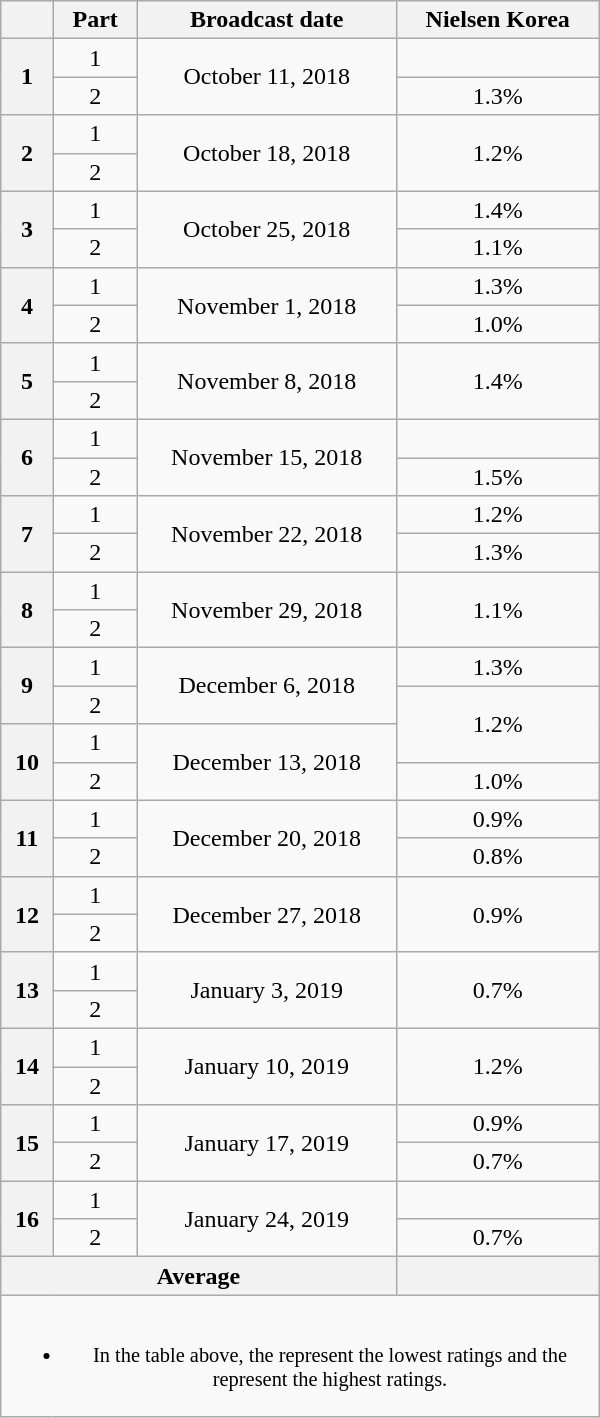<table class="wikitable" style="text-align:center; width:400px">
<tr>
<th></th>
<th>Part</th>
<th>Broadcast date</th>
<th scope="col" style="width:8em">Nielsen Korea</th>
</tr>
<tr>
<th rowspan="2">1</th>
<td>1</td>
<td rowspan="2">October 11, 2018</td>
<td></td>
</tr>
<tr>
<td>2</td>
<td>1.3%</td>
</tr>
<tr>
<th rowspan="2">2</th>
<td>1</td>
<td rowspan="2">October 18, 2018</td>
<td rowspan="2">1.2%</td>
</tr>
<tr>
<td>2</td>
</tr>
<tr>
<th rowspan="2">3</th>
<td>1</td>
<td rowspan="2">October 25, 2018</td>
<td>1.4%</td>
</tr>
<tr>
<td>2</td>
<td>1.1%</td>
</tr>
<tr>
<th rowspan="2">4</th>
<td>1</td>
<td rowspan="2">November 1, 2018</td>
<td>1.3%</td>
</tr>
<tr>
<td>2</td>
<td>1.0%</td>
</tr>
<tr>
<th rowspan="2">5</th>
<td>1</td>
<td rowspan="2">November 8, 2018</td>
<td rowspan="2">1.4%</td>
</tr>
<tr>
<td>2</td>
</tr>
<tr>
<th rowspan="2">6</th>
<td>1</td>
<td rowspan="2">November 15, 2018</td>
<td></td>
</tr>
<tr>
<td>2</td>
<td>1.5%</td>
</tr>
<tr>
<th rowspan="2">7</th>
<td>1</td>
<td rowspan="2">November 22, 2018</td>
<td>1.2%</td>
</tr>
<tr>
<td>2</td>
<td>1.3%</td>
</tr>
<tr>
<th rowspan="2">8</th>
<td>1</td>
<td rowspan="2">November 29, 2018</td>
<td rowspan="2">1.1%</td>
</tr>
<tr>
<td>2</td>
</tr>
<tr>
<th rowspan="2">9</th>
<td>1</td>
<td rowspan="2">December 6, 2018</td>
<td>1.3%</td>
</tr>
<tr>
<td>2</td>
<td rowspan="2">1.2%</td>
</tr>
<tr>
<th rowspan="2">10</th>
<td>1</td>
<td rowspan="2">December 13, 2018</td>
</tr>
<tr>
<td>2</td>
<td>1.0%</td>
</tr>
<tr>
<th rowspan="2">11</th>
<td>1</td>
<td rowspan="2">December 20, 2018</td>
<td>0.9%</td>
</tr>
<tr>
<td>2</td>
<td>0.8%</td>
</tr>
<tr>
<th rowspan="2">12</th>
<td>1</td>
<td rowspan="2">December 27, 2018</td>
<td rowspan="2">0.9%</td>
</tr>
<tr>
<td>2</td>
</tr>
<tr>
<th rowspan="2">13</th>
<td>1</td>
<td rowspan="2">January 3, 2019</td>
<td rowspan="2">0.7%</td>
</tr>
<tr>
<td>2</td>
</tr>
<tr>
<th rowspan="2">14</th>
<td>1</td>
<td rowspan="2">January 10, 2019</td>
<td rowspan="2">1.2%</td>
</tr>
<tr>
<td>2</td>
</tr>
<tr>
<th rowspan="2">15</th>
<td>1</td>
<td rowspan="2">January 17, 2019</td>
<td>0.9%</td>
</tr>
<tr>
<td>2</td>
<td>0.7%</td>
</tr>
<tr>
<th rowspan="2">16</th>
<td>1</td>
<td rowspan="2">January 24, 2019</td>
<td></td>
</tr>
<tr>
<td>2</td>
<td>0.7%</td>
</tr>
<tr>
<th colspan="3">Average</th>
<th></th>
</tr>
<tr>
<td colspan="4" style="font-size:85%"><br><ul><li>In the table above, the <strong></strong> represent the lowest ratings and the <strong></strong> represent the highest ratings.</li></ul></td>
</tr>
</table>
